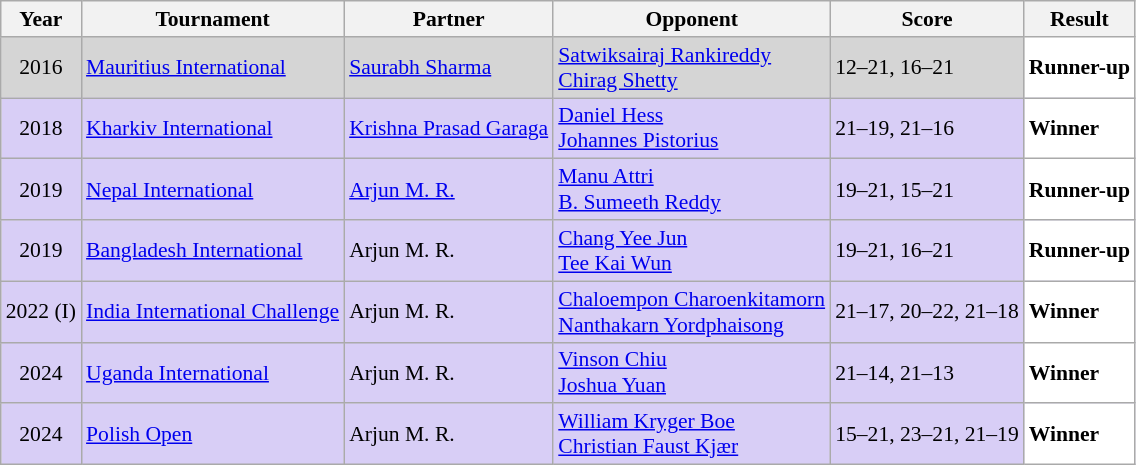<table class="sortable wikitable" style="font-size: 90%;">
<tr>
<th>Year</th>
<th>Tournament</th>
<th>Partner</th>
<th>Opponent</th>
<th>Score</th>
<th>Result</th>
</tr>
<tr style="background:#D5D5D5">
<td align="center">2016</td>
<td align="left"><a href='#'>Mauritius International</a></td>
<td align="left"> <a href='#'>Saurabh Sharma</a></td>
<td align="left"> <a href='#'>Satwiksairaj Rankireddy</a><br> <a href='#'>Chirag Shetty</a></td>
<td align="left">12–21, 16–21</td>
<td style="text-align:left; background:white"> <strong>Runner-up</strong></td>
</tr>
<tr style="background:#D8CEF6">
<td align="center">2018</td>
<td align="left"><a href='#'>Kharkiv International</a></td>
<td align="left"> <a href='#'>Krishna Prasad Garaga</a></td>
<td align="left"> <a href='#'>Daniel Hess</a><br> <a href='#'>Johannes Pistorius</a></td>
<td align="left">21–19, 21–16</td>
<td style="text-align:left; background:white"> <strong>Winner</strong></td>
</tr>
<tr style="background:#D8CEF6">
<td align="center">2019</td>
<td align="left"><a href='#'>Nepal International</a></td>
<td align="left"> <a href='#'>Arjun M. R.</a></td>
<td align="left"> <a href='#'>Manu Attri</a><br> <a href='#'>B. Sumeeth Reddy</a></td>
<td align="left">19–21, 15–21</td>
<td style="text-align:left; background:white"> <strong>Runner-up</strong></td>
</tr>
<tr style="background:#D8CEF6">
<td align="center">2019</td>
<td align="left"><a href='#'>Bangladesh International</a></td>
<td align="left"> Arjun M. R.</td>
<td align="left"> <a href='#'>Chang Yee Jun</a><br> <a href='#'>Tee Kai Wun</a></td>
<td align="left">19–21, 16–21</td>
<td style="text-align:left; background:white"> <strong>Runner-up</strong></td>
</tr>
<tr style="background:#D8CEF6">
<td align="center">2022 (I)</td>
<td align="left"><a href='#'>India International Challenge</a></td>
<td align="left"> Arjun M. R.</td>
<td align="left"> <a href='#'>Chaloempon Charoenkitamorn</a><br> <a href='#'>Nanthakarn Yordphaisong</a></td>
<td align="left">21–17, 20–22, 21–18</td>
<td style="text-align:left; background:white"> <strong>Winner</strong></td>
</tr>
<tr style="background:#D8CEF6">
<td align="center">2024</td>
<td align="left"><a href='#'>Uganda International</a></td>
<td align="left"> Arjun M. R.</td>
<td align="left"> <a href='#'>Vinson Chiu</a><br> <a href='#'>Joshua Yuan</a></td>
<td align="left">21–14, 21–13</td>
<td style="text-align:left; background:white"> <strong>Winner</strong></td>
</tr>
<tr style="background:#D8CEF6">
<td align="center">2024</td>
<td align="left"><a href='#'>Polish Open</a></td>
<td align="left"> Arjun M. R.</td>
<td align="left"> <a href='#'>William Kryger Boe</a><br> <a href='#'>Christian Faust Kjær</a></td>
<td align="left">15–21, 23–21, 21–19</td>
<td style="text-align:left; background:white"> <strong>Winner</strong></td>
</tr>
</table>
